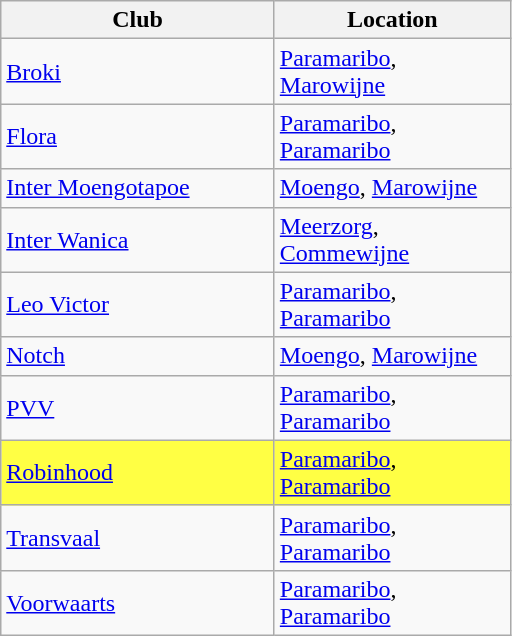<table class="wikitable sortable">
<tr>
<th width="175px" scope="col">Club</th>
<th width="150px" scope="col">Location</th>
</tr>
<tr>
<td><a href='#'>Broki</a></td>
<td><a href='#'>Paramaribo</a>, <a href='#'>Marowijne</a></td>
</tr>
<tr>
<td><a href='#'>Flora</a></td>
<td><a href='#'>Paramaribo</a>, <a href='#'>Paramaribo</a></td>
</tr>
<tr>
<td><a href='#'>Inter Moengotapoe</a></td>
<td><a href='#'>Moengo</a>, <a href='#'>Marowijne</a></td>
</tr>
<tr>
<td><a href='#'>Inter Wanica</a></td>
<td><a href='#'>Meerzorg</a>, <a href='#'>Commewijne</a></td>
</tr>
<tr>
<td><a href='#'>Leo Victor</a></td>
<td><a href='#'>Paramaribo</a>, <a href='#'>Paramaribo</a></td>
</tr>
<tr>
<td><a href='#'>Notch</a></td>
<td><a href='#'>Moengo</a>, <a href='#'>Marowijne</a></td>
</tr>
<tr>
<td><a href='#'>PVV</a></td>
<td><a href='#'>Paramaribo</a>, <a href='#'>Paramaribo</a></td>
</tr>
<tr style="background:#ffff44">
<td><a href='#'>Robinhood</a></td>
<td><a href='#'>Paramaribo</a>, <a href='#'>Paramaribo</a></td>
</tr>
<tr>
<td><a href='#'>Transvaal</a></td>
<td><a href='#'>Paramaribo</a>, <a href='#'>Paramaribo</a></td>
</tr>
<tr>
<td><a href='#'>Voorwaarts</a></td>
<td><a href='#'>Paramaribo</a>, <a href='#'>Paramaribo</a></td>
</tr>
</table>
